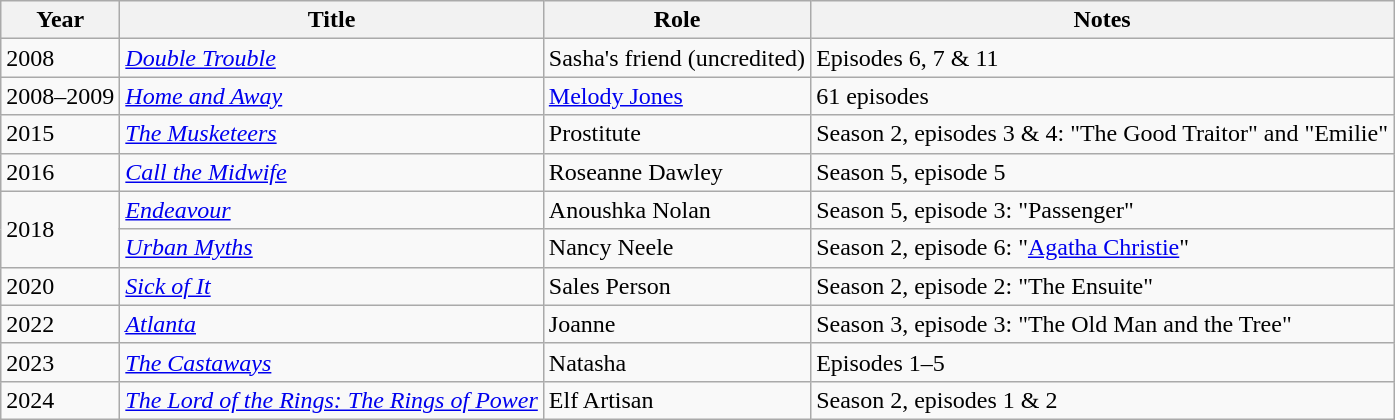<table class="wikitable sortable">
<tr>
<th>Year</th>
<th>Title</th>
<th>Role</th>
<th class="unsortable">Notes</th>
</tr>
<tr>
<td>2008</td>
<td><em><a href='#'>Double Trouble</a></em></td>
<td>Sasha's friend (uncredited)</td>
<td>Episodes 6, 7 & 11</td>
</tr>
<tr>
<td>2008–2009</td>
<td><em><a href='#'>Home and Away</a></em></td>
<td><a href='#'>Melody Jones</a></td>
<td>61 episodes</td>
</tr>
<tr>
<td>2015</td>
<td><em><a href='#'>The Musketeers</a></em></td>
<td>Prostitute</td>
<td>Season 2, episodes 3 & 4: "The Good Traitor" and "Emilie"</td>
</tr>
<tr>
<td>2016</td>
<td><em><a href='#'>Call the Midwife</a></em></td>
<td>Roseanne Dawley</td>
<td>Season 5, episode 5</td>
</tr>
<tr>
<td rowspan=2>2018</td>
<td><em><a href='#'>Endeavour</a></em></td>
<td>Anoushka Nolan</td>
<td>Season 5, episode 3: "Passenger"</td>
</tr>
<tr>
<td><em><a href='#'>Urban Myths</a></em></td>
<td>Nancy Neele</td>
<td>Season 2, episode 6: "<a href='#'>Agatha Christie</a>"</td>
</tr>
<tr>
<td>2020</td>
<td><em><a href='#'>Sick of It</a></em></td>
<td>Sales Person</td>
<td>Season 2, episode 2: "The Ensuite"</td>
</tr>
<tr>
<td>2022</td>
<td><em><a href='#'>Atlanta</a></em></td>
<td>Joanne</td>
<td>Season 3, episode 3: "The Old Man and the Tree"</td>
</tr>
<tr>
<td>2023</td>
<td><em><a href='#'>The Castaways</a></em></td>
<td>Natasha</td>
<td>Episodes 1–5</td>
</tr>
<tr>
<td>2024</td>
<td><em><a href='#'>The Lord of the Rings: The Rings of Power</a></em></td>
<td>Elf Artisan</td>
<td>Season 2, episodes 1 & 2</td>
</tr>
</table>
